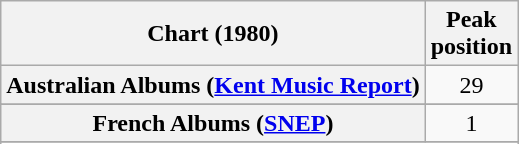<table class="wikitable sortable plainrowheaders">
<tr>
<th scope="col">Chart (1980)</th>
<th scope="col">Peak<br>position</th>
</tr>
<tr>
<th scope="row">Australian Albums (<a href='#'>Kent Music Report</a>)</th>
<td style="text-align:center">29</td>
</tr>
<tr>
</tr>
<tr>
<th scope="row">French Albums (<a href='#'>SNEP</a>)</th>
<td align="center">1</td>
</tr>
<tr>
</tr>
<tr>
</tr>
<tr>
</tr>
</table>
